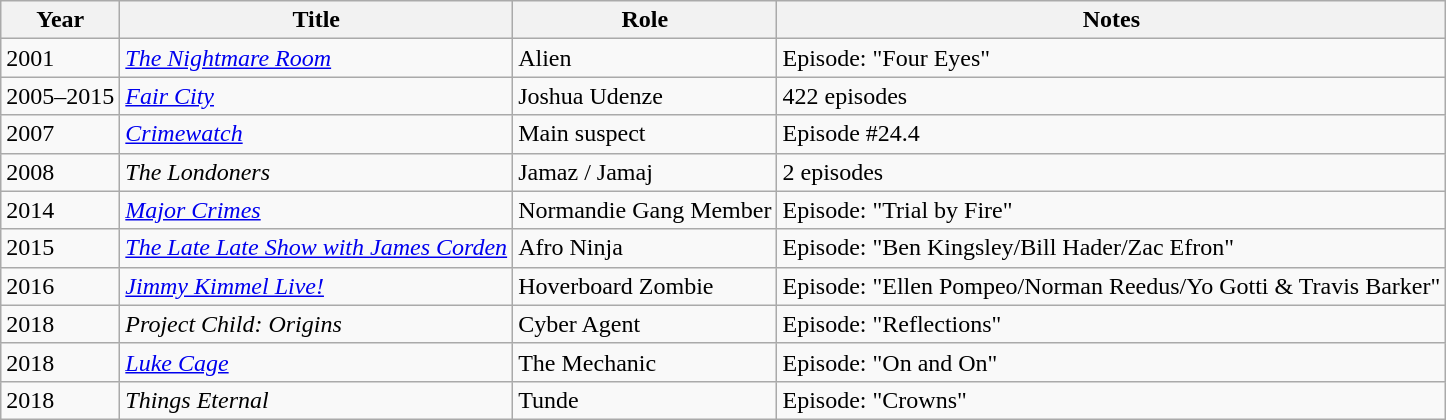<table class="wikitable sortable">
<tr>
<th>Year</th>
<th>Title</th>
<th>Role</th>
<th>Notes</th>
</tr>
<tr>
<td>2001</td>
<td><em><a href='#'>The Nightmare Room</a></em></td>
<td>Alien</td>
<td>Episode: "Four Eyes"</td>
</tr>
<tr>
<td>2005–2015</td>
<td><em><a href='#'>Fair City</a></em></td>
<td>Joshua Udenze</td>
<td>422 episodes</td>
</tr>
<tr>
<td>2007</td>
<td><em><a href='#'>Crimewatch</a></em></td>
<td>Main suspect</td>
<td>Episode #24.4</td>
</tr>
<tr>
<td>2008</td>
<td><em>The Londoners</em></td>
<td>Jamaz / Jamaj</td>
<td>2 episodes</td>
</tr>
<tr>
<td>2014</td>
<td><a href='#'><em>Major Crimes</em></a></td>
<td>Normandie Gang Member</td>
<td>Episode: "Trial by Fire"</td>
</tr>
<tr>
<td>2015</td>
<td><em><a href='#'>The Late Late Show with James Corden</a></em></td>
<td>Afro Ninja</td>
<td>Episode: "Ben Kingsley/Bill Hader/Zac Efron"</td>
</tr>
<tr>
<td>2016</td>
<td><em><a href='#'>Jimmy Kimmel Live!</a></em></td>
<td>Hoverboard Zombie</td>
<td>Episode: "Ellen Pompeo/Norman Reedus/Yo Gotti & Travis Barker"</td>
</tr>
<tr>
<td>2018</td>
<td><em>Project Child: Origins</em></td>
<td>Cyber Agent</td>
<td>Episode: "Reflections"</td>
</tr>
<tr>
<td>2018</td>
<td><a href='#'><em>Luke Cage</em></a></td>
<td>The Mechanic</td>
<td>Episode: "On and On"</td>
</tr>
<tr>
<td>2018</td>
<td><em>Things Eternal</em></td>
<td>Tunde</td>
<td>Episode: "Crowns"</td>
</tr>
</table>
